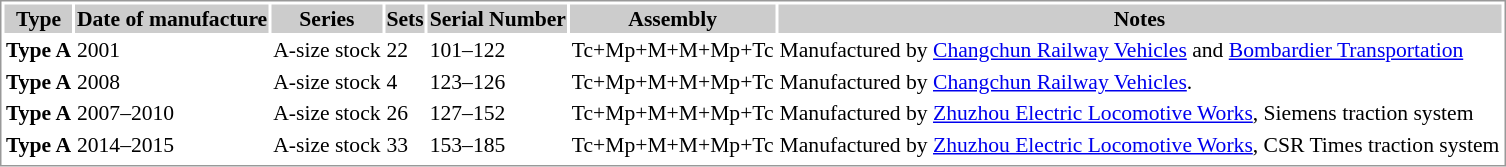<table border=0 style="border: 1px solid #999; background-color:white; text-align:left;font-size:90%">
<tr align="center" bgcolor=#cccccc>
<th>Type</th>
<th>Date of manufacture</th>
<th>Series</th>
<th>Sets</th>
<th>Serial Number</th>
<th>Assembly</th>
<th>Notes</th>
</tr>
<tr>
<td><strong>Type A</strong></td>
<td>2001</td>
<td>A-size stock</td>
<td>22</td>
<td>101–122</td>
<td>Tc+Mp+M+M+Mp+Tc</td>
<td>Manufactured by <a href='#'>Changchun Railway Vehicles</a> and <a href='#'>Bombardier Transportation</a></td>
</tr>
<tr>
<td><strong>Type A</strong></td>
<td>2008</td>
<td>A-size stock</td>
<td>4</td>
<td>123–126</td>
<td>Tc+Mp+M+M+Mp+Tc</td>
<td>Manufactured by <a href='#'>Changchun Railway Vehicles</a>.</td>
</tr>
<tr>
<td><strong>Type A</strong></td>
<td>2007–2010</td>
<td>A-size stock</td>
<td>26</td>
<td>127–152</td>
<td>Tc+Mp+M+M+Mp+Tc</td>
<td>Manufactured by <a href='#'>Zhuzhou Electric Locomotive Works</a>, Siemens traction system</td>
</tr>
<tr>
<td><strong>Type A</strong></td>
<td>2014–2015</td>
<td>A-size stock</td>
<td>33</td>
<td>153–185</td>
<td>Tc+Mp+M+M+Mp+Tc</td>
<td>Manufactured by <a href='#'>Zhuzhou Electric Locomotive Works</a>, CSR Times traction system</td>
</tr>
<tr>
</tr>
</table>
